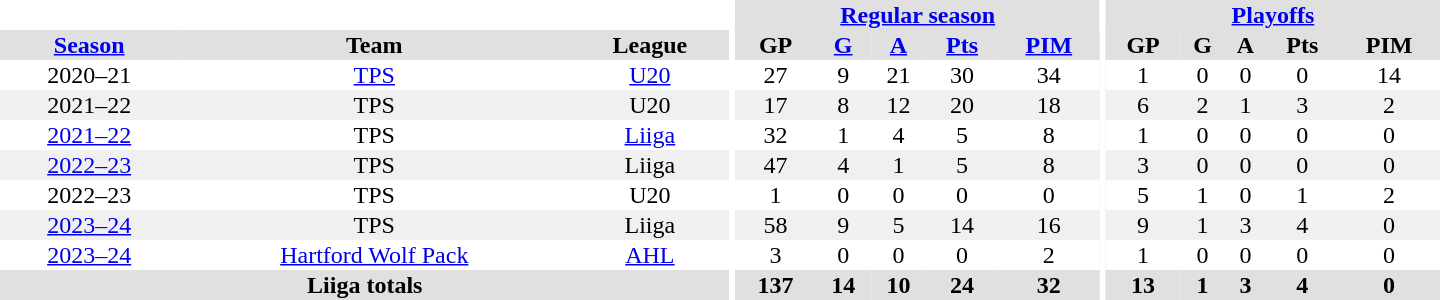<table border="0" cellpadding="1" cellspacing="0" style="text-align:center; width:60em;">
<tr bgcolor="#e0e0e0">
<th colspan="3" bgcolor="#ffffff"></th>
<th rowspan="99" bgcolor="#ffffff"></th>
<th colspan="5"><a href='#'>Regular season</a></th>
<th rowspan="99" bgcolor="#ffffff"></th>
<th colspan="5"><a href='#'>Playoffs</a></th>
</tr>
<tr bgcolor="#e0e0e0">
<th><a href='#'>Season</a></th>
<th>Team</th>
<th>League</th>
<th>GP</th>
<th><a href='#'>G</a></th>
<th><a href='#'>A</a></th>
<th><a href='#'>Pts</a></th>
<th><a href='#'>PIM</a></th>
<th>GP</th>
<th>G</th>
<th>A</th>
<th>Pts</th>
<th>PIM</th>
</tr>
<tr>
<td>2020–21</td>
<td><a href='#'>TPS</a></td>
<td><a href='#'>U20</a></td>
<td>27</td>
<td>9</td>
<td>21</td>
<td>30</td>
<td>34</td>
<td>1</td>
<td>0</td>
<td>0</td>
<td>0</td>
<td>14</td>
</tr>
<tr bgcolor="#f0f0f0">
<td>2021–22</td>
<td>TPS</td>
<td>U20</td>
<td>17</td>
<td>8</td>
<td>12</td>
<td>20</td>
<td>18</td>
<td>6</td>
<td>2</td>
<td>1</td>
<td>3</td>
<td>2</td>
</tr>
<tr>
<td><a href='#'>2021–22</a></td>
<td>TPS</td>
<td><a href='#'>Liiga</a></td>
<td>32</td>
<td>1</td>
<td>4</td>
<td>5</td>
<td>8</td>
<td>1</td>
<td>0</td>
<td>0</td>
<td>0</td>
<td>0</td>
</tr>
<tr bgcolor="#f0f0f0">
<td><a href='#'>2022–23</a></td>
<td>TPS</td>
<td>Liiga</td>
<td>47</td>
<td>4</td>
<td>1</td>
<td>5</td>
<td>8</td>
<td>3</td>
<td>0</td>
<td>0</td>
<td>0</td>
<td>0</td>
</tr>
<tr>
<td>2022–23</td>
<td>TPS</td>
<td>U20</td>
<td>1</td>
<td>0</td>
<td>0</td>
<td>0</td>
<td>0</td>
<td>5</td>
<td>1</td>
<td>0</td>
<td>1</td>
<td>2</td>
</tr>
<tr bgcolor="#f0f0f0">
<td><a href='#'>2023–24</a></td>
<td>TPS</td>
<td>Liiga</td>
<td>58</td>
<td>9</td>
<td>5</td>
<td>14</td>
<td>16</td>
<td>9</td>
<td>1</td>
<td>3</td>
<td>4</td>
<td>0</td>
</tr>
<tr>
<td><a href='#'>2023–24</a></td>
<td><a href='#'>Hartford Wolf Pack</a></td>
<td><a href='#'>AHL</a></td>
<td>3</td>
<td>0</td>
<td>0</td>
<td>0</td>
<td>2</td>
<td>1</td>
<td>0</td>
<td>0</td>
<td>0</td>
<td>0</td>
</tr>
<tr bgcolor="#e0e0e0">
<th colspan="3">Liiga totals</th>
<th>137</th>
<th>14</th>
<th>10</th>
<th>24</th>
<th>32</th>
<th>13</th>
<th>1</th>
<th>3</th>
<th>4</th>
<th>0</th>
</tr>
</table>
